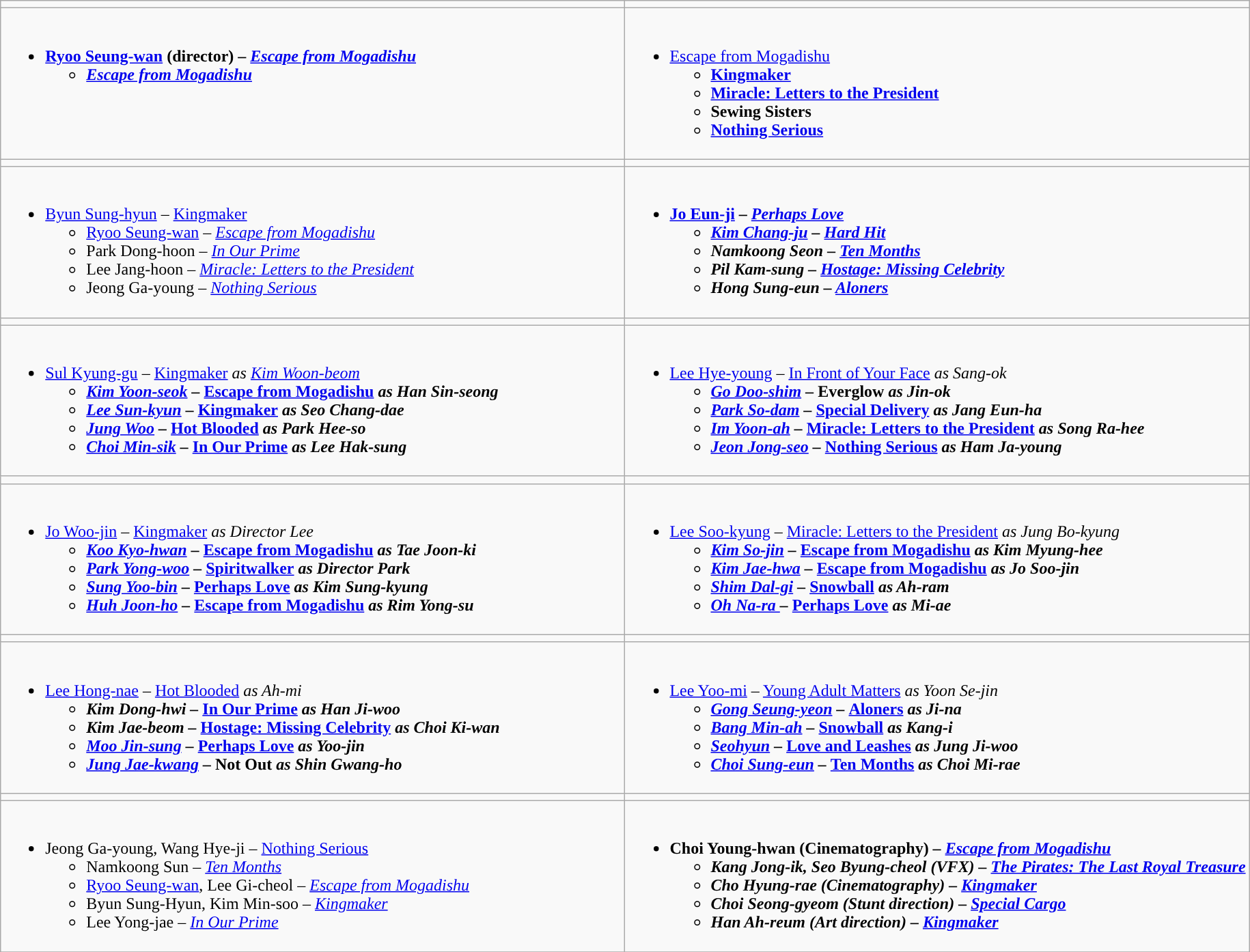<table class="wikitable" align="center">
<tr>
<td style="vertical-align:top; width:50%;"></td>
<td style="vertical-align:top; width:50%;"></td>
</tr>
<tr>
<td style="vertical-align:top"><br><ul><li><strong><a href='#'>Ryoo Seung-wan</a> (director) – <em><a href='#'>Escape from Mogadishu</a><strong><em><ul><li></em><a href='#'>Escape from Mogadishu</a><em></li></ul></li></ul></td>
<td style="vertical-align:top"><br><ul><li></em></strong><a href='#'>Escape from Mogadishu</a><strong><em><ul><li></em><a href='#'>Kingmaker</a><em></li><li></em><a href='#'>Miracle: Letters to the President</a><em></li><li></em>Sewing Sisters<em></li><li></em><a href='#'>Nothing Serious</a><em></li></ul></li></ul></td>
</tr>
<tr>
<td style="vertical-align:top; width:50%;"></td>
<td style="vertical-align:top; width:50%;"></td>
</tr>
<tr>
<td style="vertical-align:top"><br><ul><li></strong><a href='#'>Byun Sung-hyun</a> – </em><a href='#'>Kingmaker</a></em></strong><ul><li><a href='#'>Ryoo Seung-wan</a> – <em><a href='#'>Escape from Mogadishu</a></em></li><li>Park Dong-hoon – <em><a href='#'>In Our Prime</a></em></li><li>Lee Jang-hoon – <em><a href='#'>Miracle: Letters to the President</a></em></li><li>Jeong Ga-young – <em><a href='#'>Nothing Serious</a></em></li></ul></li></ul></td>
<td style="vertical-align:top"><br><ul><li><strong><a href='#'>Jo Eun-ji</a> – <em><a href='#'>Perhaps Love</a><strong><em><ul><li><a href='#'>Kim Chang-ju</a> – </em><a href='#'>Hard Hit</a><em></li><li>Namkoong Seon – </em><a href='#'>Ten Months</a><em></li><li>Pil Kam-sung – </em><a href='#'>Hostage: Missing Celebrity</a><em></li><li>Hong Sung-eun – </em><a href='#'>Aloners</a><em></li></ul></li></ul></td>
</tr>
<tr>
<td style="vertical-align:top; width:50%;"></td>
<td style="vertical-align:top; width:50%;"></td>
</tr>
<tr>
<td style="vertical-align:top"><br><ul><li></strong><a href='#'>Sul Kyung-gu</a> – </em><a href='#'>Kingmaker</a><em> as <a href='#'>Kim Woon-beom</a><strong><ul><li><a href='#'>Kim Yoon-seok</a> – </em><a href='#'>Escape from Mogadishu</a><em> as Han Sin-seong</li><li><a href='#'>Lee Sun-kyun</a> – </em><a href='#'>Kingmaker</a><em> as Seo Chang-dae</li><li><a href='#'>Jung Woo</a> – </em><a href='#'>Hot Blooded</a><em> as Park Hee-so</li><li><a href='#'>Choi Min-sik</a> – </em><a href='#'>In Our Prime</a><em> as Lee Hak-sung</li></ul></li></ul></td>
<td style="vertical-align:top"><br><ul><li></strong><a href='#'>Lee Hye-young</a> – </em><a href='#'>In Front of Your Face</a><em> as Sang-ok<strong><ul><li><a href='#'>Go Doo-shim</a> – </em>Everglow<em> as Jin-ok</li><li><a href='#'>Park So-dam</a> – </em><a href='#'>Special Delivery</a><em> as Jang Eun-ha</li><li><a href='#'>Im Yoon-ah</a> – </em><a href='#'>Miracle: Letters to the President</a><em> as Song Ra-hee</li><li><a href='#'>Jeon Jong-seo</a> – </em><a href='#'>Nothing Serious</a><em> as Ham Ja-young</li></ul></li></ul></td>
</tr>
<tr>
<td style="vertical-align:top; width:50%;"></td>
<td style="vertical-align:top; width:50%;"></td>
</tr>
<tr>
<td style="vertical-align:top"><br><ul><li></strong><a href='#'>Jo Woo-jin</a> – </em><a href='#'>Kingmaker</a><em> as Director Lee<strong><ul><li><a href='#'>Koo Kyo-hwan</a> – </em><a href='#'>Escape from Mogadishu</a><em> as Tae Joon-ki</li><li><a href='#'>Park Yong-woo</a> – </em><a href='#'>Spiritwalker</a><em> as Director Park</li><li><a href='#'>Sung Yoo-bin</a> – </em><a href='#'>Perhaps Love</a><em> as Kim Sung-kyung</li><li><a href='#'>Huh Joon-ho</a> – </em><a href='#'>Escape from Mogadishu</a><em> as Rim Yong-su</li></ul></li></ul></td>
<td style="vertical-align:top"><br><ul><li></strong><a href='#'>Lee Soo-kyung</a> – </em><a href='#'>Miracle: Letters to the President</a><em> as Jung Bo-kyung<strong><ul><li><a href='#'>Kim So-jin</a> – </em><a href='#'>Escape from Mogadishu</a><em> as Kim Myung-hee</li><li><a href='#'>Kim Jae-hwa</a> – </em><a href='#'>Escape from Mogadishu</a><em> as Jo Soo-jin</li><li><a href='#'>Shim Dal-gi</a> – </em><a href='#'>Snowball</a><em> as Ah-ram</li><li><a href='#'>Oh Na-ra </a> – </em><a href='#'>Perhaps Love</a><em> as Mi-ae</li></ul></li></ul></td>
</tr>
<tr>
<td style="vertical-align:top; width:50%;"></td>
<td style="vertical-align:top; width:50%;"></td>
</tr>
<tr>
<td style="vertical-align:top"><br><ul><li></strong><a href='#'>Lee Hong-nae</a> – </em><a href='#'>Hot Blooded</a><em> as Ah-mi<strong><ul><li>Kim Dong-hwi – </em><a href='#'>In Our Prime</a><em> as Han Ji-woo</li><li>Kim Jae-beom – </em><a href='#'>Hostage: Missing Celebrity</a><em> as Choi Ki-wan</li><li><a href='#'>Moo Jin-sung</a> – </em><a href='#'>Perhaps Love</a><em> as Yoo-jin</li><li><a href='#'>Jung Jae-kwang</a> – </em>Not Out<em> as Shin Gwang-ho</li></ul></li></ul></td>
<td style="vertical-align:top"><br><ul><li></strong><a href='#'>Lee Yoo-mi</a> – </em><a href='#'>Young Adult Matters</a><em> as Yoon Se-jin<strong><ul><li><a href='#'>Gong Seung-yeon</a> – </em><a href='#'>Aloners</a><em> as Ji-na</li><li><a href='#'>Bang Min-ah</a> – </em><a href='#'>Snowball</a><em> as Kang-i</li><li><a href='#'>Seohyun</a> – </em><a href='#'>Love and Leashes</a><em> as Jung Ji-woo</li><li><a href='#'>Choi Sung-eun</a> – </em><a href='#'>Ten Months</a><em> as Choi Mi-rae</li></ul></li></ul></td>
</tr>
<tr>
<td style="vertical-align:top; width:50%;"></td>
<td style="vertical-align:top; width:50%;"></td>
</tr>
<tr>
<td style="vertical-align:top"><br><ul><li></strong>Jeong Ga-young, Wang Hye-ji – </em><a href='#'>Nothing Serious</a></em></strong><ul><li>Namkoong Sun – <em><a href='#'>Ten Months</a></em></li><li><a href='#'>Ryoo Seung-wan</a>, Lee Gi-cheol – <em><a href='#'>Escape from Mogadishu</a></em></li><li>Byun Sung-Hyun, Kim Min-soo – <em><a href='#'>Kingmaker</a></em></li><li>Lee Yong-jae – <em><a href='#'>In Our Prime</a></em></li></ul></li></ul></td>
<td style="vertical-align:top"><br><ul><li><strong>Choi Young-hwan (Cinematography) – <em><a href='#'>Escape from Mogadishu</a><strong><em><ul><li>Kang Jong-ik, Seo Byung-cheol (VFX) – </em><a href='#'>The Pirates: The Last Royal Treasure</a><em></li><li>Cho Hyung-rae (Cinematography) – </em><a href='#'>Kingmaker</a><em></li><li>Choi Seong-gyeom (Stunt direction) – </em><a href='#'>Special Cargo</a><em></li><li>Han Ah-reum (Art direction) – </em><a href='#'>Kingmaker</a><em></li></ul></li></ul></td>
</tr>
<tr>
</tr>
</table>
